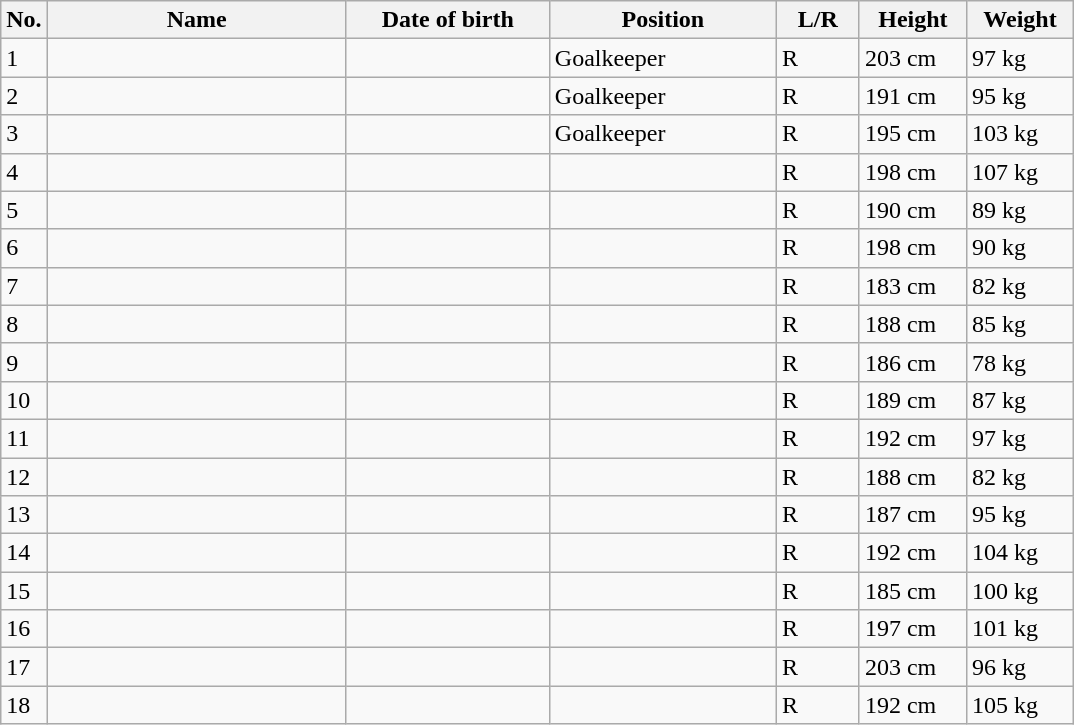<table class="wikitable sortable" style=font-size:100%; text-align:center;>
<tr>
<th>No.</th>
<th style=width:12em>Name</th>
<th style=width:8em>Date of birth</th>
<th style=width:9em>Position</th>
<th style=width:3em>L/R</th>
<th style=width:4em>Height</th>
<th style=width:4em>Weight</th>
</tr>
<tr>
<td>1</td>
<td align=left></td>
<td align=right></td>
<td>Goalkeeper</td>
<td>R</td>
<td>203 cm</td>
<td>97 kg</td>
</tr>
<tr>
<td>2</td>
<td align=left></td>
<td align=right></td>
<td>Goalkeeper</td>
<td>R</td>
<td>191 cm</td>
<td>95 kg</td>
</tr>
<tr>
<td>3</td>
<td align=left></td>
<td align=right></td>
<td>Goalkeeper</td>
<td>R</td>
<td>195 cm</td>
<td>103 kg</td>
</tr>
<tr>
<td>4</td>
<td align=left></td>
<td align=right></td>
<td></td>
<td>R</td>
<td>198 cm</td>
<td>107 kg</td>
</tr>
<tr>
<td>5</td>
<td align=left></td>
<td align=right></td>
<td></td>
<td>R</td>
<td>190 cm</td>
<td>89 kg</td>
</tr>
<tr>
<td>6</td>
<td align=left></td>
<td align=right></td>
<td></td>
<td>R</td>
<td>198 cm</td>
<td>90 kg</td>
</tr>
<tr>
<td>7</td>
<td align=left></td>
<td align=right></td>
<td></td>
<td>R</td>
<td>183 cm</td>
<td>82 kg</td>
</tr>
<tr>
<td>8</td>
<td align=left></td>
<td align=right></td>
<td></td>
<td>R</td>
<td>188 cm</td>
<td>85 kg</td>
</tr>
<tr>
<td>9</td>
<td align=left></td>
<td align=right></td>
<td></td>
<td>R</td>
<td>186 cm</td>
<td>78 kg</td>
</tr>
<tr>
<td>10</td>
<td align=left></td>
<td align=right></td>
<td></td>
<td>R</td>
<td>189 cm</td>
<td>87 kg</td>
</tr>
<tr>
<td>11</td>
<td align=left></td>
<td align=right></td>
<td></td>
<td>R</td>
<td>192 cm</td>
<td>97 kg</td>
</tr>
<tr>
<td>12</td>
<td align=left></td>
<td align=right></td>
<td></td>
<td>R</td>
<td>188 cm</td>
<td>82 kg</td>
</tr>
<tr>
<td>13</td>
<td align=left></td>
<td align=right></td>
<td></td>
<td>R</td>
<td>187 cm</td>
<td>95 kg</td>
</tr>
<tr>
<td>14</td>
<td align=left></td>
<td align=right></td>
<td></td>
<td>R</td>
<td>192 cm</td>
<td>104 kg</td>
</tr>
<tr>
<td>15</td>
<td align=left></td>
<td align=right></td>
<td></td>
<td>R</td>
<td>185 cm</td>
<td>100 kg</td>
</tr>
<tr>
<td>16</td>
<td align=left></td>
<td align=right></td>
<td></td>
<td>R</td>
<td>197 cm</td>
<td>101 kg</td>
</tr>
<tr>
<td>17</td>
<td align=left></td>
<td align=right></td>
<td></td>
<td>R</td>
<td>203 cm</td>
<td>96 kg</td>
</tr>
<tr>
<td>18</td>
<td align=left></td>
<td align=right></td>
<td></td>
<td>R</td>
<td>192 cm</td>
<td>105 kg</td>
</tr>
</table>
